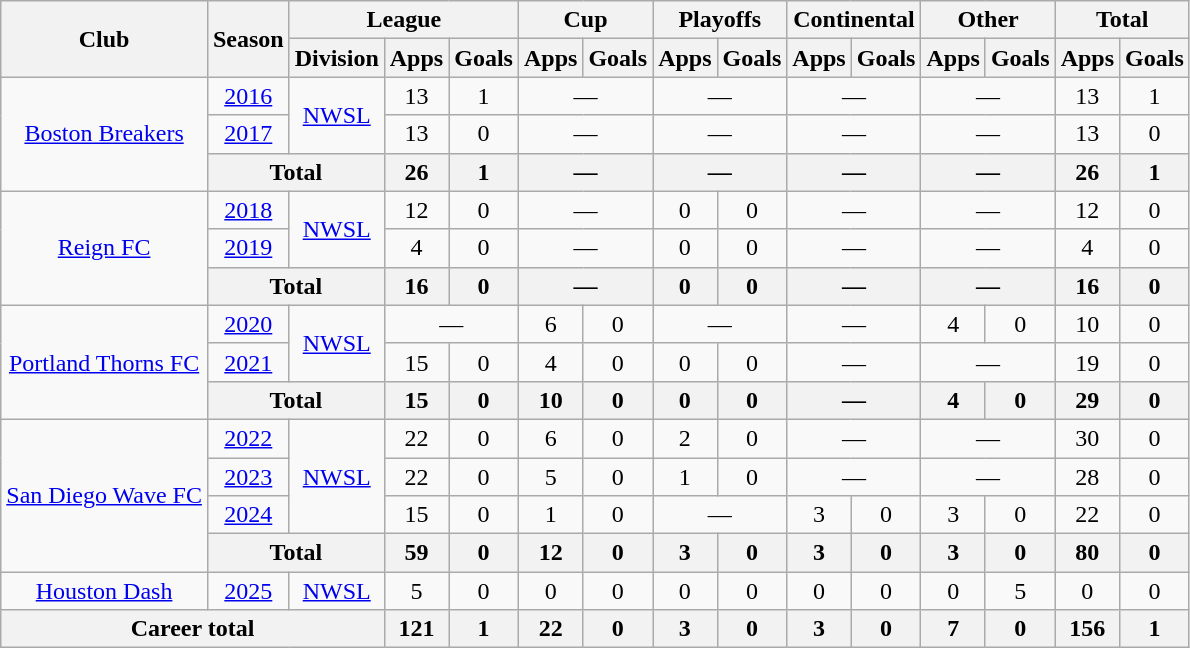<table class="wikitable" style="text-align:center">
<tr>
<th rowspan="2">Club</th>
<th rowspan="2">Season</th>
<th colspan="3">League</th>
<th colspan="2">Cup</th>
<th colspan="2">Playoffs</th>
<th colspan="2">Continental</th>
<th colspan="2">Other</th>
<th colspan="2">Total</th>
</tr>
<tr>
<th>Division</th>
<th>Apps</th>
<th>Goals</th>
<th>Apps</th>
<th>Goals</th>
<th>Apps</th>
<th>Goals</th>
<th>Apps</th>
<th>Goals</th>
<th>Apps</th>
<th>Goals</th>
<th>Apps</th>
<th>Goals</th>
</tr>
<tr>
<td rowspan="3"><a href='#'>Boston Breakers</a></td>
<td><a href='#'>2016</a></td>
<td rowspan="2"><a href='#'>NWSL</a></td>
<td>13</td>
<td>1</td>
<td colspan="2">—</td>
<td colspan="2">—</td>
<td colspan="2">—</td>
<td colspan="2">—</td>
<td>13</td>
<td>1</td>
</tr>
<tr>
<td><a href='#'>2017</a></td>
<td>13</td>
<td>0</td>
<td colspan="2">—</td>
<td colspan="2">—</td>
<td colspan="2">—</td>
<td colspan="2">—</td>
<td>13</td>
<td>0</td>
</tr>
<tr>
<th colspan="2">Total</th>
<th>26</th>
<th>1</th>
<th colspan="2">—</th>
<th colspan="2">—</th>
<th colspan="2">—</th>
<th colspan="2">—</th>
<th>26</th>
<th>1</th>
</tr>
<tr>
<td rowspan="3"><a href='#'>Reign FC</a></td>
<td><a href='#'>2018</a></td>
<td rowspan="2"><a href='#'>NWSL</a></td>
<td>12</td>
<td>0</td>
<td colspan="2">—</td>
<td>0</td>
<td>0</td>
<td colspan="2">—</td>
<td colspan="2">—</td>
<td>12</td>
<td>0</td>
</tr>
<tr>
<td><a href='#'>2019</a></td>
<td>4</td>
<td>0</td>
<td colspan="2">—</td>
<td>0</td>
<td>0</td>
<td colspan="2">—</td>
<td colspan="2">—</td>
<td>4</td>
<td>0</td>
</tr>
<tr>
<th colspan="2">Total</th>
<th>16</th>
<th>0</th>
<th colspan="2">—</th>
<th>0</th>
<th>0</th>
<th colspan="2">—</th>
<th colspan="2">—</th>
<th>16</th>
<th>0</th>
</tr>
<tr>
<td rowspan="3"><a href='#'>Portland Thorns FC</a></td>
<td><a href='#'>2020</a></td>
<td rowspan="2"><a href='#'>NWSL</a></td>
<td colspan="2">—</td>
<td>6</td>
<td>0</td>
<td colspan="2">—</td>
<td colspan="2">—</td>
<td>4</td>
<td>0</td>
<td>10</td>
<td>0</td>
</tr>
<tr>
<td><a href='#'>2021</a></td>
<td>15</td>
<td>0</td>
<td>4</td>
<td>0</td>
<td>0</td>
<td>0</td>
<td colspan="2">—</td>
<td colspan="2">—</td>
<td>19</td>
<td>0</td>
</tr>
<tr>
<th colspan="2">Total</th>
<th>15</th>
<th>0</th>
<th>10</th>
<th>0</th>
<th>0</th>
<th>0</th>
<th colspan="2">—</th>
<th>4</th>
<th>0</th>
<th>29</th>
<th>0</th>
</tr>
<tr>
<td rowspan="4"><a href='#'>San Diego Wave FC</a></td>
<td><a href='#'>2022</a></td>
<td rowspan="3"><a href='#'>NWSL</a></td>
<td>22</td>
<td>0</td>
<td>6</td>
<td>0</td>
<td>2</td>
<td>0</td>
<td colspan="2">—</td>
<td colspan="2">—</td>
<td>30</td>
<td>0</td>
</tr>
<tr>
<td><a href='#'>2023</a></td>
<td>22</td>
<td>0</td>
<td>5</td>
<td>0</td>
<td>1</td>
<td>0</td>
<td colspan="2">—</td>
<td colspan="2">—</td>
<td>28</td>
<td>0</td>
</tr>
<tr>
<td><a href='#'>2024</a></td>
<td>15</td>
<td>0</td>
<td>1</td>
<td>0</td>
<td colspan="2">—</td>
<td>3</td>
<td>0</td>
<td>3</td>
<td>0</td>
<td>22</td>
<td>0</td>
</tr>
<tr>
<th colspan="2">Total</th>
<th>59</th>
<th>0</th>
<th>12</th>
<th>0</th>
<th>3</th>
<th>0</th>
<th>3</th>
<th>0</th>
<th>3</th>
<th>0</th>
<th>80</th>
<th>0</th>
</tr>
<tr>
<td><a href='#'>Houston Dash</a></td>
<td><a href='#'>2025</a></td>
<td><a href='#'>NWSL</a></td>
<td>5</td>
<td>0</td>
<td>0</td>
<td>0</td>
<td>0</td>
<td>0</td>
<td>0</td>
<td>0</td>
<td>0</td>
<td>5</td>
<td>0</td>
<td>0</td>
</tr>
<tr>
<th colspan="3">Career total</th>
<th>121</th>
<th>1</th>
<th>22</th>
<th>0</th>
<th>3</th>
<th>0</th>
<th>3</th>
<th>0</th>
<th>7</th>
<th>0</th>
<th>156</th>
<th>1</th>
</tr>
</table>
